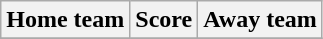<table class="wikitable" style="text-align: center">
<tr>
<th>Home team</th>
<th>Score</th>
<th>Away team</th>
</tr>
<tr>
</tr>
</table>
